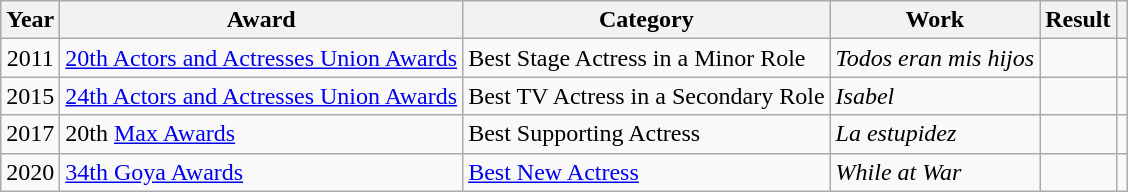<table class="wikitable sortable">
<tr>
<th>Year</th>
<th>Award</th>
<th>Category</th>
<th>Work</th>
<th>Result</th>
<th scope="col" class="unsortable"></th>
</tr>
<tr>
<td align = "center">2011</td>
<td><a href='#'>20th Actors and Actresses Union Awards</a></td>
<td>Best Stage Actress in a Minor Role</td>
<td><em>Todos eran mis hijos</em></td>
<td></td>
<td align = "center"></td>
</tr>
<tr>
<td align = "center">2015</td>
<td><a href='#'>24th Actors and Actresses Union Awards</a></td>
<td>Best TV Actress in a Secondary Role</td>
<td><em>Isabel</em></td>
<td></td>
<td align = "center"></td>
</tr>
<tr>
<td align = "center">2017</td>
<td>20th <a href='#'>Max Awards</a></td>
<td>Best Supporting Actress</td>
<td><em>La estupidez</em></td>
<td></td>
<td align = "center"></td>
</tr>
<tr>
<td align = "center">2020</td>
<td><a href='#'>34th Goya Awards</a></td>
<td><a href='#'>Best New Actress</a></td>
<td><em>While at War</em></td>
<td></td>
<td align = "center"></td>
</tr>
</table>
